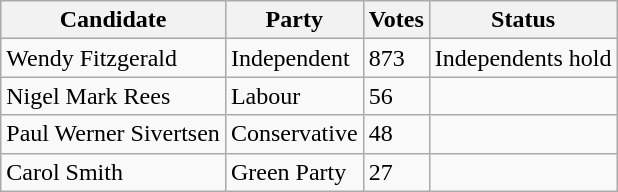<table class="wikitable sortable">
<tr>
<th>Candidate</th>
<th>Party</th>
<th>Votes</th>
<th>Status</th>
</tr>
<tr>
<td>Wendy Fitzgerald</td>
<td>Independent</td>
<td>873</td>
<td>Independents hold</td>
</tr>
<tr>
<td>Nigel Mark Rees</td>
<td>Labour</td>
<td>56</td>
<td></td>
</tr>
<tr>
<td>Paul Werner Sivertsen</td>
<td>Conservative</td>
<td>48</td>
<td></td>
</tr>
<tr>
<td>Carol Smith</td>
<td>Green Party</td>
<td>27</td>
<td></td>
</tr>
</table>
